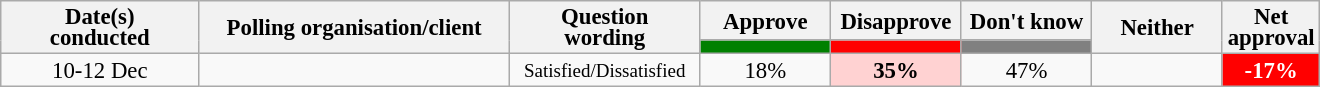<table class="wikitable collapsible sortable" style="text-align:center;font-size:95%;line-height:14px;">
<tr>
<th style="width:125px;" rowspan="2">Date(s)<br>conducted</th>
<th style="width:200px;" rowspan="2">Polling organisation/client</th>
<th style="width:120px;" rowspan="2">Question<br>wording</th>
<th class="unsortable" style="width:80px;">Approve</th>
<th class="unsortable" style="width: 80px;">Disapprove</th>
<th class="unsortable" style="width:80px;">Don't know</th>
<th class="unsortable" style="width:80px;"rowspan="2">Neither</th>
<th class="unsortable" style="width:20px;" rowspan="2">Net approval</th>
</tr>
<tr>
<th class="unsortable" style="background:green;width:60px;"></th>
<th class="unsortable" style="background:red;width:60px;"></th>
<th class="unsortable" style="background:grey;width:60px;"></th>
</tr>
<tr>
<td>10-12 Dec</td>
<td></td>
<td><small>Satisfied/Dissatisfied</small></td>
<td>18%</td>
<td style="background:#FFD2D2"><strong>35%</strong></td>
<td>47%</td>
<td></td>
<td style="background:red;color:white;"><strong>-17%</strong></td>
</tr>
</table>
